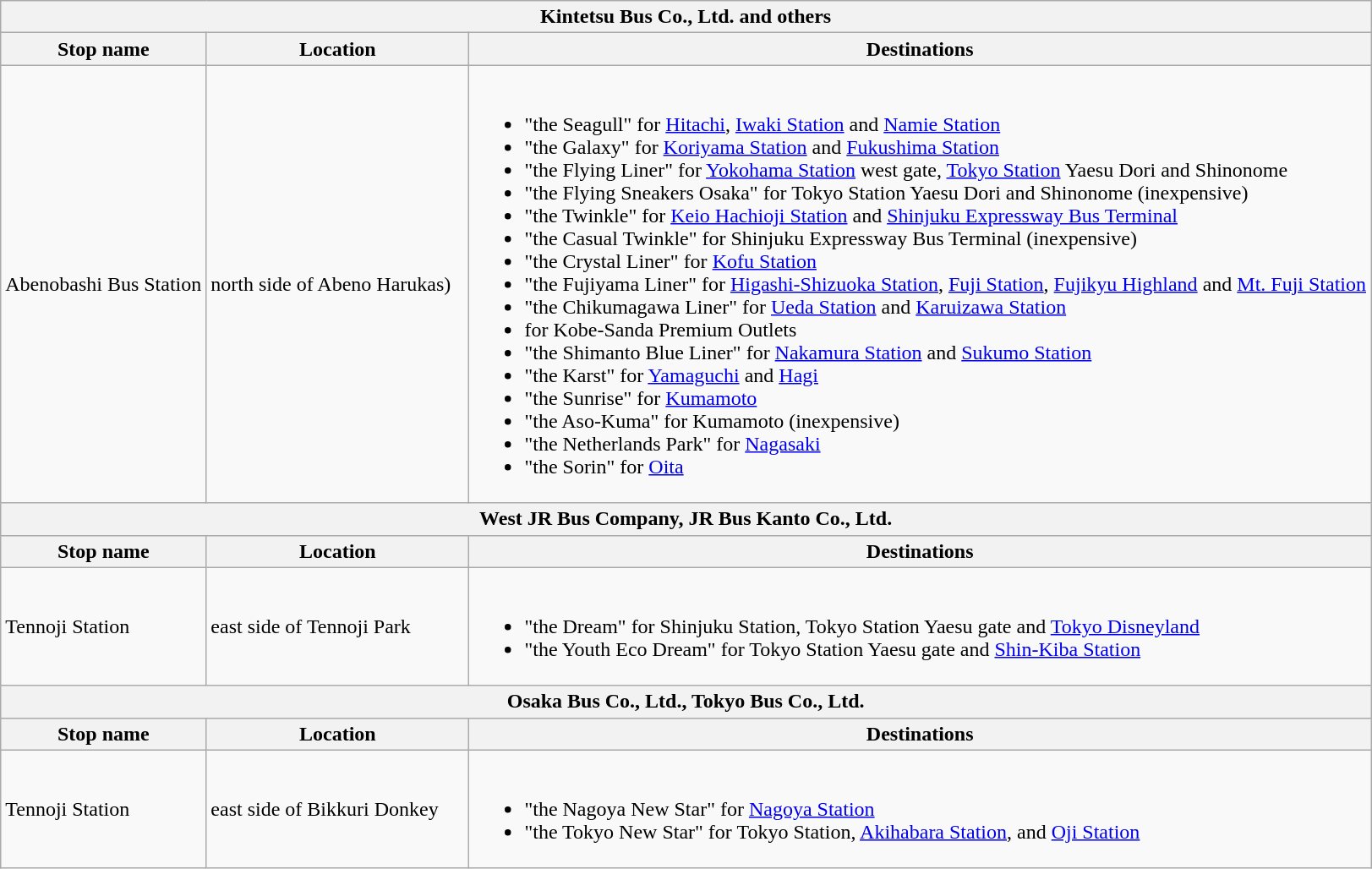<table class="wikitable">
<tr>
<th colspan=3>Kintetsu Bus Co., Ltd. and others</th>
</tr>
<tr>
<th>Stop name</th>
<th>Location</th>
<th>Destinations</th>
</tr>
<tr>
<td>Abenobashi Bus Station</td>
<td width="200">north side of Abeno Harukas)</td>
<td><br><ul><li>"the Seagull" for <a href='#'>Hitachi</a>, <a href='#'>Iwaki Station</a> and <a href='#'>Namie Station</a></li><li>"the Galaxy" for <a href='#'>Koriyama Station</a> and <a href='#'>Fukushima Station</a></li><li>"the Flying Liner" for <a href='#'>Yokohama Station</a> west gate, <a href='#'>Tokyo Station</a> Yaesu Dori and Shinonome</li><li>"the Flying Sneakers Osaka" for Tokyo Station Yaesu Dori and Shinonome (inexpensive)</li><li>"the Twinkle" for <a href='#'>Keio Hachioji Station</a> and <a href='#'>Shinjuku Expressway Bus Terminal</a></li><li>"the Casual Twinkle" for Shinjuku Expressway Bus Terminal (inexpensive)</li><li>"the Crystal Liner" for <a href='#'>Kofu Station</a></li><li>"the Fujiyama Liner" for <a href='#'>Higashi-Shizuoka Station</a>, <a href='#'>Fuji Station</a>, <a href='#'>Fujikyu Highland</a> and <a href='#'>Mt. Fuji Station</a></li><li>"the Chikumagawa Liner" for <a href='#'>Ueda Station</a> and <a href='#'>Karuizawa Station</a></li><li>for Kobe-Sanda Premium Outlets</li><li>"the Shimanto Blue Liner" for <a href='#'>Nakamura Station</a> and <a href='#'>Sukumo Station</a></li><li>"the Karst" for <a href='#'>Yamaguchi</a> and <a href='#'>Hagi</a></li><li>"the Sunrise" for <a href='#'>Kumamoto</a></li><li>"the Aso-Kuma" for Kumamoto (inexpensive)</li><li>"the Netherlands Park" for <a href='#'>Nagasaki</a></li><li>"the Sorin" for <a href='#'>Oita</a></li></ul></td>
</tr>
<tr>
<th colspan=3>West JR Bus Company, JR Bus Kanto Co., Ltd.</th>
</tr>
<tr>
<th>Stop name</th>
<th>Location</th>
<th>Destinations</th>
</tr>
<tr>
<td>Tennoji Station</td>
<td width="200">east side of Tennoji Park</td>
<td><br><ul><li>"the Dream" for Shinjuku Station, Tokyo Station Yaesu gate and <a href='#'>Tokyo Disneyland</a></li><li>"the Youth Eco Dream" for Tokyo Station Yaesu gate and <a href='#'>Shin-Kiba Station</a></li></ul></td>
</tr>
<tr>
<th colspan=3>Osaka Bus Co., Ltd., Tokyo Bus Co., Ltd.</th>
</tr>
<tr>
<th>Stop name</th>
<th>Location</th>
<th>Destinations</th>
</tr>
<tr>
<td>Tennoji Station</td>
<td width="200">east side of Bikkuri Donkey</td>
<td><br><ul><li>"the Nagoya New Star" for <a href='#'>Nagoya Station</a></li><li>"the Tokyo New Star" for Tokyo Station, <a href='#'>Akihabara Station</a>, and <a href='#'>Oji Station</a></li></ul></td>
</tr>
</table>
